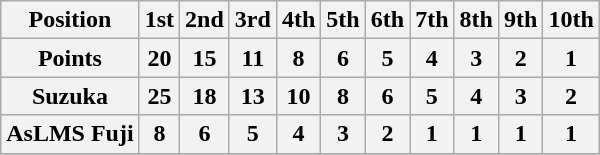<table class="wikitable">
<tr>
<th>Position</th>
<th>1st</th>
<th>2nd</th>
<th>3rd</th>
<th>4th</th>
<th>5th</th>
<th>6th</th>
<th>7th</th>
<th>8th</th>
<th>9th</th>
<th>10th</th>
</tr>
<tr>
<th>Points</th>
<th>20</th>
<th>15</th>
<th>11</th>
<th>8</th>
<th>6</th>
<th>5</th>
<th>4</th>
<th>3</th>
<th>2</th>
<th>1</th>
</tr>
<tr>
<th>Suzuka</th>
<th>25</th>
<th>18</th>
<th>13</th>
<th>10</th>
<th>8</th>
<th>6</th>
<th>5</th>
<th>4</th>
<th>3</th>
<th>2</th>
</tr>
<tr>
<th>AsLMS Fuji</th>
<th>8</th>
<th>6</th>
<th>5</th>
<th>4</th>
<th>3</th>
<th>2</th>
<th>1</th>
<th>1</th>
<th>1</th>
<th>1</th>
</tr>
<tr>
</tr>
</table>
